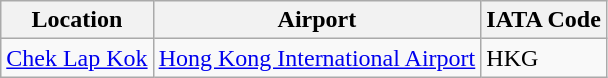<table class="wikitable">
<tr>
<th>Location</th>
<th>Airport</th>
<th>IATA Code</th>
</tr>
<tr>
<td><a href='#'>Chek Lap Kok</a></td>
<td><a href='#'>Hong Kong International Airport</a></td>
<td>HKG</td>
</tr>
</table>
